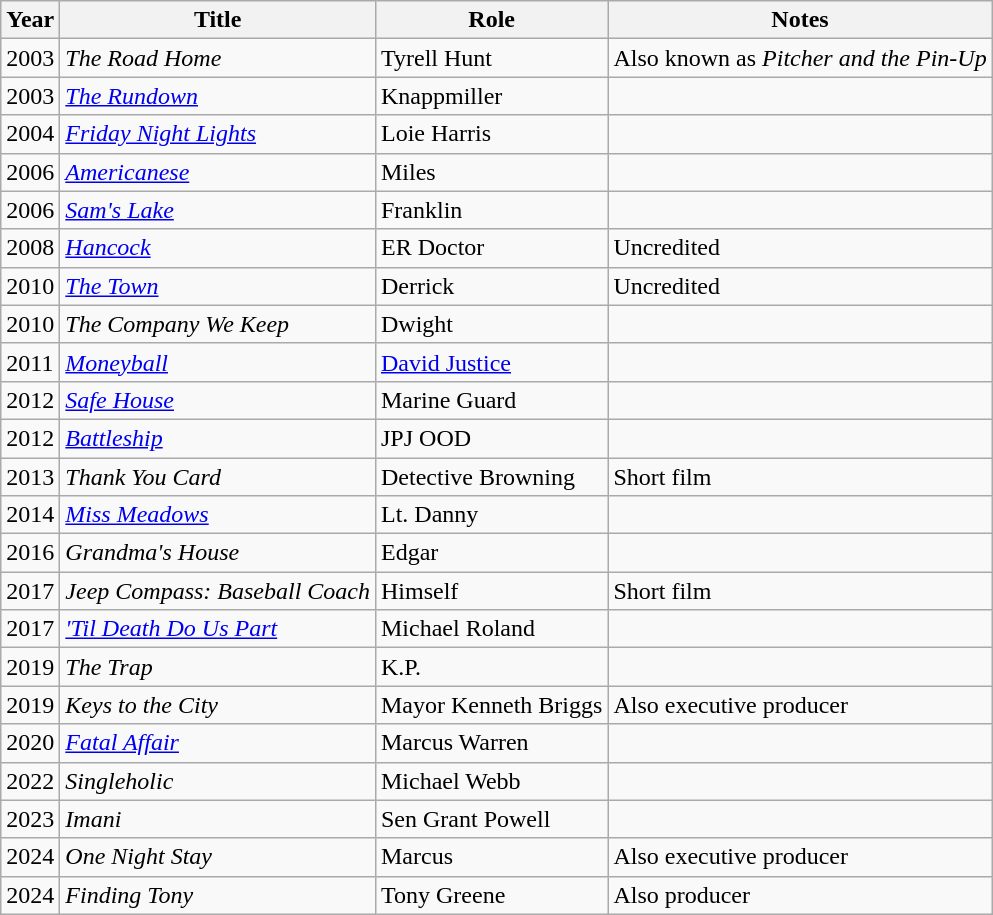<table class="wikitable sortable">
<tr>
<th>Year</th>
<th>Title</th>
<th>Role</th>
<th>Notes</th>
</tr>
<tr>
<td>2003</td>
<td><em>The Road Home</em></td>
<td>Tyrell Hunt</td>
<td>Also known as <em>Pitcher and the Pin-Up</em></td>
</tr>
<tr>
<td>2003</td>
<td><em><a href='#'>The Rundown</a></em></td>
<td>Knappmiller</td>
<td></td>
</tr>
<tr>
<td>2004</td>
<td><em><a href='#'>Friday Night Lights</a></em></td>
<td>Loie Harris</td>
<td></td>
</tr>
<tr>
<td>2006</td>
<td><em><a href='#'>Americanese</a></em></td>
<td>Miles</td>
<td></td>
</tr>
<tr>
<td>2006</td>
<td><em><a href='#'>Sam's Lake</a></em></td>
<td>Franklin</td>
<td></td>
</tr>
<tr>
<td>2008</td>
<td><em><a href='#'>Hancock</a></em></td>
<td>ER Doctor</td>
<td>Uncredited</td>
</tr>
<tr>
<td>2010</td>
<td><em><a href='#'>The Town</a></em></td>
<td>Derrick</td>
<td>Uncredited</td>
</tr>
<tr>
<td>2010</td>
<td><em>The Company We Keep</em></td>
<td>Dwight</td>
<td></td>
</tr>
<tr>
<td>2011</td>
<td><em><a href='#'>Moneyball</a></em></td>
<td><a href='#'>David Justice</a></td>
<td></td>
</tr>
<tr>
<td>2012</td>
<td><em><a href='#'>Safe House</a></em></td>
<td>Marine Guard</td>
<td></td>
</tr>
<tr>
<td>2012</td>
<td><em><a href='#'>Battleship</a></em></td>
<td>JPJ OOD</td>
<td></td>
</tr>
<tr>
<td>2013</td>
<td><em>Thank You Card</em></td>
<td>Detective Browning</td>
<td>Short film</td>
</tr>
<tr>
<td>2014</td>
<td><em><a href='#'>Miss Meadows</a></em></td>
<td>Lt. Danny</td>
<td></td>
</tr>
<tr>
<td>2016</td>
<td><em>Grandma's House</em></td>
<td>Edgar</td>
<td></td>
</tr>
<tr>
<td>2017</td>
<td><em>Jeep Compass: Baseball Coach</em></td>
<td>Himself</td>
<td>Short film</td>
</tr>
<tr>
<td>2017</td>
<td><em><a href='#'>'Til Death Do Us Part</a></em></td>
<td>Michael Roland</td>
<td></td>
</tr>
<tr>
<td>2019</td>
<td><em>The Trap</em></td>
<td>K.P.</td>
<td></td>
</tr>
<tr>
<td>2019</td>
<td><em>Keys to the City</em></td>
<td>Mayor Kenneth Briggs</td>
<td>Also executive producer</td>
</tr>
<tr>
<td>2020</td>
<td><em><a href='#'>Fatal Affair</a></em></td>
<td>Marcus Warren</td>
<td></td>
</tr>
<tr>
<td>2022</td>
<td><em>Singleholic</em></td>
<td>Michael Webb</td>
<td></td>
</tr>
<tr>
<td>2023</td>
<td><em>Imani</em></td>
<td>Sen Grant Powell</td>
<td></td>
</tr>
<tr>
<td>2024</td>
<td><em>One Night Stay</em></td>
<td>Marcus</td>
<td>Also executive producer</td>
</tr>
<tr>
<td>2024</td>
<td><em>Finding Tony</em></td>
<td>Tony Greene</td>
<td>Also producer</td>
</tr>
</table>
